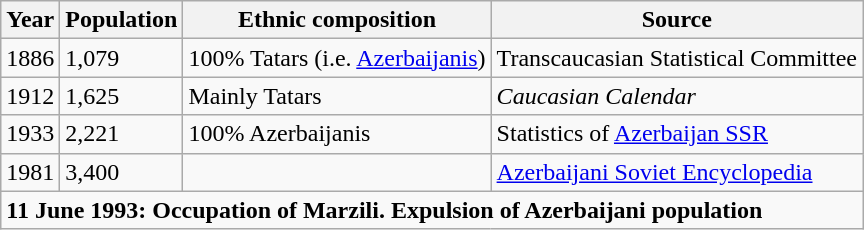<table class="wikitable">
<tr>
<th>Year</th>
<th>Population</th>
<th>Ethnic composition</th>
<th>Source</th>
</tr>
<tr>
<td>1886</td>
<td>1,079</td>
<td>100% Tatars (i.e. <a href='#'>Azerbaijanis</a>)</td>
<td>Transcaucasian Statistical Committee</td>
</tr>
<tr>
<td>1912</td>
<td>1,625</td>
<td>Mainly Tatars</td>
<td><em>Caucasian Calendar</em></td>
</tr>
<tr>
<td>1933</td>
<td>2,221</td>
<td>100% Azerbaijanis</td>
<td>Statistics of <a href='#'>Azerbaijan SSR</a></td>
</tr>
<tr>
<td>1981</td>
<td>3,400</td>
<td></td>
<td><a href='#'>Azerbaijani Soviet Encyclopedia</a></td>
</tr>
<tr>
<td colspan="12"><strong>11 June 1993: Occupation of Marzili. Expulsion of Azerbaijani population</strong></td>
</tr>
</table>
